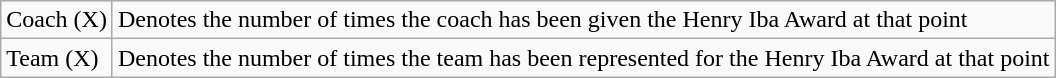<table class="wikitable">
<tr>
<td>Coach (X)</td>
<td>Denotes the number of times the coach has been given the Henry Iba Award at that point</td>
</tr>
<tr>
<td>Team (X)</td>
<td>Denotes the number of times the team has been represented for the Henry Iba Award at that point</td>
</tr>
</table>
